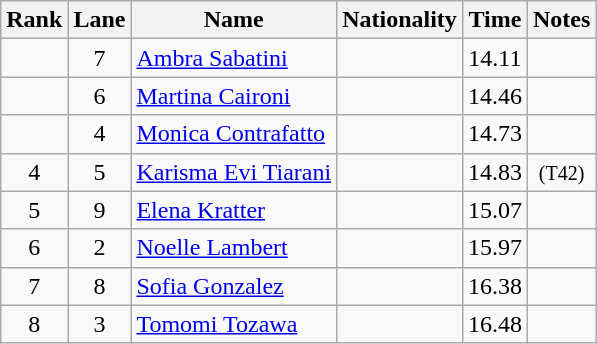<table class="wikitable sortable" style="text-align:center">
<tr>
<th>Rank</th>
<th>Lane</th>
<th>Name</th>
<th>Nationality</th>
<th>Time</th>
<th>Notes</th>
</tr>
<tr>
<td></td>
<td>7</td>
<td align="left"><a href='#'>Ambra Sabatini</a></td>
<td align="left"></td>
<td>14.11</td>
<td><strong></strong></td>
</tr>
<tr>
<td></td>
<td>6</td>
<td align="left"><a href='#'>Martina Caironi</a></td>
<td align="left"></td>
<td>14.46</td>
<td></td>
</tr>
<tr>
<td></td>
<td>4</td>
<td align="left"><a href='#'>Monica Contrafatto</a></td>
<td align="left"></td>
<td>14.73</td>
<td></td>
</tr>
<tr>
<td>4</td>
<td>5</td>
<td align="left"><a href='#'>Karisma Evi Tiarani</a></td>
<td align="left"></td>
<td>14.83</td>
<td> <small>(T42)</small></td>
</tr>
<tr>
<td>5</td>
<td>9</td>
<td align="left"><a href='#'>Elena Kratter</a></td>
<td align="left"></td>
<td>15.07</td>
<td></td>
</tr>
<tr>
<td>6</td>
<td>2</td>
<td align="left"><a href='#'>Noelle Lambert</a></td>
<td align="left"></td>
<td>15.97</td>
<td></td>
</tr>
<tr>
<td>7</td>
<td>8</td>
<td align="left"><a href='#'>Sofia Gonzalez</a></td>
<td align="left"></td>
<td>16.38</td>
<td></td>
</tr>
<tr>
<td>8</td>
<td>3</td>
<td align="left"><a href='#'>Tomomi Tozawa</a></td>
<td align="left"></td>
<td>16.48</td>
<td></td>
</tr>
</table>
